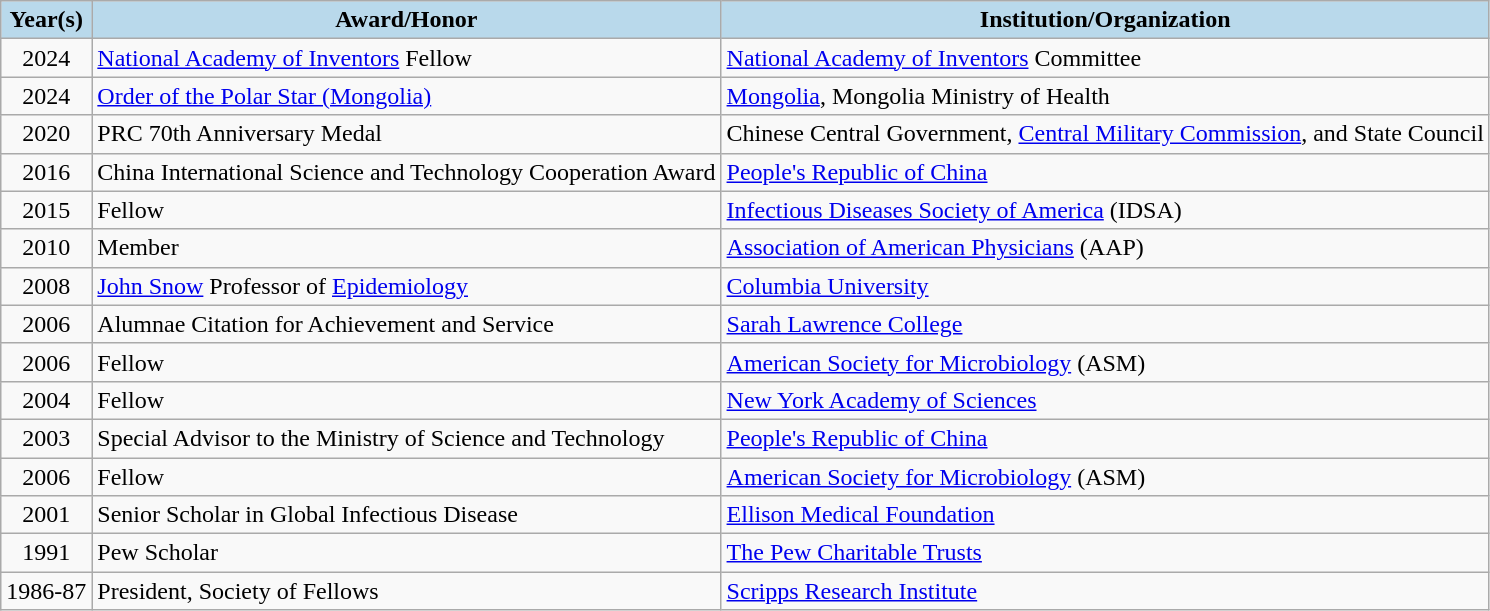<table class="wikitable">
<tr>
<th style="background:#B9D9EB">Year(s)</th>
<th style="background:#B9D9EB">Award/Honor</th>
<th style="background:#B9D9EB">Institution/Organization</th>
</tr>
<tr>
<td align=center>2024</td>
<td><a href='#'>National Academy of Inventors</a> Fellow </td>
<td><a href='#'>National Academy of Inventors</a> Committee</td>
</tr>
<tr>
<td align=center>2024</td>
<td><a href='#'>Order of the Polar Star (Mongolia)</a></td>
<td><a href='#'>Mongolia</a>,  Mongolia Ministry of Health</td>
</tr>
<tr>
<td align=center>2020</td>
<td>PRC 70th Anniversary Medal</td>
<td>Chinese Central Government, <a href='#'>Central Military Commission</a>, and State Council</td>
</tr>
<tr>
<td align=center>2016</td>
<td>China International Science and Technology Cooperation Award</td>
<td><a href='#'>People's Republic of China</a></td>
</tr>
<tr>
<td align=center>2015</td>
<td>Fellow</td>
<td><a href='#'>Infectious Diseases Society of America</a> (IDSA)</td>
</tr>
<tr>
<td align=center>2010</td>
<td>Member</td>
<td><a href='#'>Association of American Physicians</a> (AAP)</td>
</tr>
<tr>
<td align=center>2008</td>
<td><a href='#'>John Snow</a> Professor of <a href='#'>Epidemiology</a></td>
<td><a href='#'>Columbia University</a></td>
</tr>
<tr>
<td align=center>2006</td>
<td>Alumnae Citation for Achievement and Service</td>
<td><a href='#'>Sarah Lawrence College</a></td>
</tr>
<tr>
<td colspan="1" align="center">2006</td>
<td>Fellow</td>
<td><a href='#'>American Society for Microbiology</a> (ASM)</td>
</tr>
<tr>
<td align=center>2004</td>
<td>Fellow</td>
<td><a href='#'>New York Academy of Sciences</a></td>
</tr>
<tr>
<td colspan="1" align="center">2003</td>
<td>Special Advisor to the Ministry of Science and Technology</td>
<td><a href='#'>People's Republic of China</a></td>
</tr>
<tr>
<td colspan="1" align="center">2006</td>
<td>Fellow</td>
<td><a href='#'>American Society for Microbiology</a> (ASM)</td>
</tr>
<tr>
<td align=center>2001</td>
<td>Senior Scholar in Global Infectious Disease</td>
<td><a href='#'>Ellison Medical Foundation</a></td>
</tr>
<tr>
<td align=center>1991</td>
<td>Pew Scholar</td>
<td><a href='#'>The Pew Charitable Trusts</a></td>
</tr>
<tr>
<td align="center">1986-87</td>
<td>President, Society of Fellows</td>
<td><a href='#'>Scripps Research Institute</a></td>
</tr>
</table>
